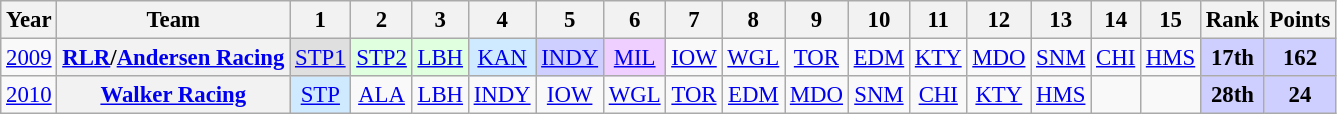<table class="wikitable" style="text-align:center; font-size:95%">
<tr>
<th>Year</th>
<th>Team</th>
<th>1</th>
<th>2</th>
<th>3</th>
<th>4</th>
<th>5</th>
<th>6</th>
<th>7</th>
<th>8</th>
<th>9</th>
<th>10</th>
<th>11</th>
<th>12</th>
<th>13</th>
<th>14</th>
<th>15</th>
<th>Rank</th>
<th>Points</th>
</tr>
<tr>
<td><a href='#'>2009</a></td>
<th><a href='#'>RLR</a>/<a href='#'>Andersen Racing</a></th>
<td style="background:#DFDFDF;"><a href='#'>STP1</a><br></td>
<td style="background:#DFFFDF;"><a href='#'>STP2</a><br></td>
<td style="background:#DFFFDF;"><a href='#'>LBH</a><br></td>
<td style="background:#CFEAFF;"><a href='#'>KAN</a><br></td>
<td style="background:#CFCFFF;"><a href='#'>INDY</a><br></td>
<td style="background:#EFCFFF;"><a href='#'>MIL</a><br></td>
<td><a href='#'>IOW</a></td>
<td><a href='#'>WGL</a></td>
<td><a href='#'>TOR</a></td>
<td><a href='#'>EDM</a></td>
<td><a href='#'>KTY</a></td>
<td><a href='#'>MDO</a></td>
<td><a href='#'>SNM</a></td>
<td><a href='#'>CHI</a></td>
<td><a href='#'>HMS</a></td>
<td style="background:#CFCFFF;"><strong>17th</strong></td>
<td style="background:#CFCFFF;"><strong>162</strong></td>
</tr>
<tr>
<td><a href='#'>2010</a></td>
<th><a href='#'>Walker Racing</a></th>
<td style="background:#CFEAFF;"><a href='#'>STP</a><br></td>
<td><a href='#'>ALA</a></td>
<td><a href='#'>LBH</a></td>
<td><a href='#'>INDY</a></td>
<td><a href='#'>IOW</a></td>
<td><a href='#'>WGL</a></td>
<td><a href='#'>TOR</a></td>
<td><a href='#'>EDM</a></td>
<td><a href='#'>MDO</a></td>
<td><a href='#'>SNM</a></td>
<td><a href='#'>CHI</a></td>
<td><a href='#'>KTY</a></td>
<td><a href='#'>HMS</a></td>
<td></td>
<td></td>
<td style="background:#CFCFFF;"><strong>28th</strong></td>
<td style="background:#CFCFFF;"><strong>24</strong></td>
</tr>
</table>
